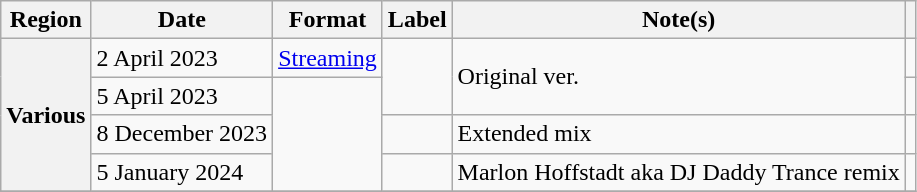<table class="wikitable plainrowheaders">
<tr>
<th scope="col">Region</th>
<th scope="col">Date</th>
<th scope="col">Format</th>
<th scope="col">Label</th>
<th scope="col">Note(s)</th>
<th scope="col"></th>
</tr>
<tr>
<th scope="row" rowspan="4">Various</th>
<td>2 April 2023</td>
<td><a href='#'>Streaming</a></td>
<td rowspan="2"></td>
<td rowspan="2">Original ver.</td>
<td style="text-align:center;"></td>
</tr>
<tr>
<td>5 April 2023</td>
<td rowspan="3"></td>
<td style="text-align:center;"></td>
</tr>
<tr>
<td>8 December 2023</td>
<td></td>
<td>Extended mix</td>
<td style="text-align:center;"></td>
</tr>
<tr>
<td>5 January 2024</td>
<td></td>
<td>Marlon Hoffstadt aka DJ Daddy Trance remix</td>
<td style="text-align:center;"></td>
</tr>
<tr>
</tr>
</table>
